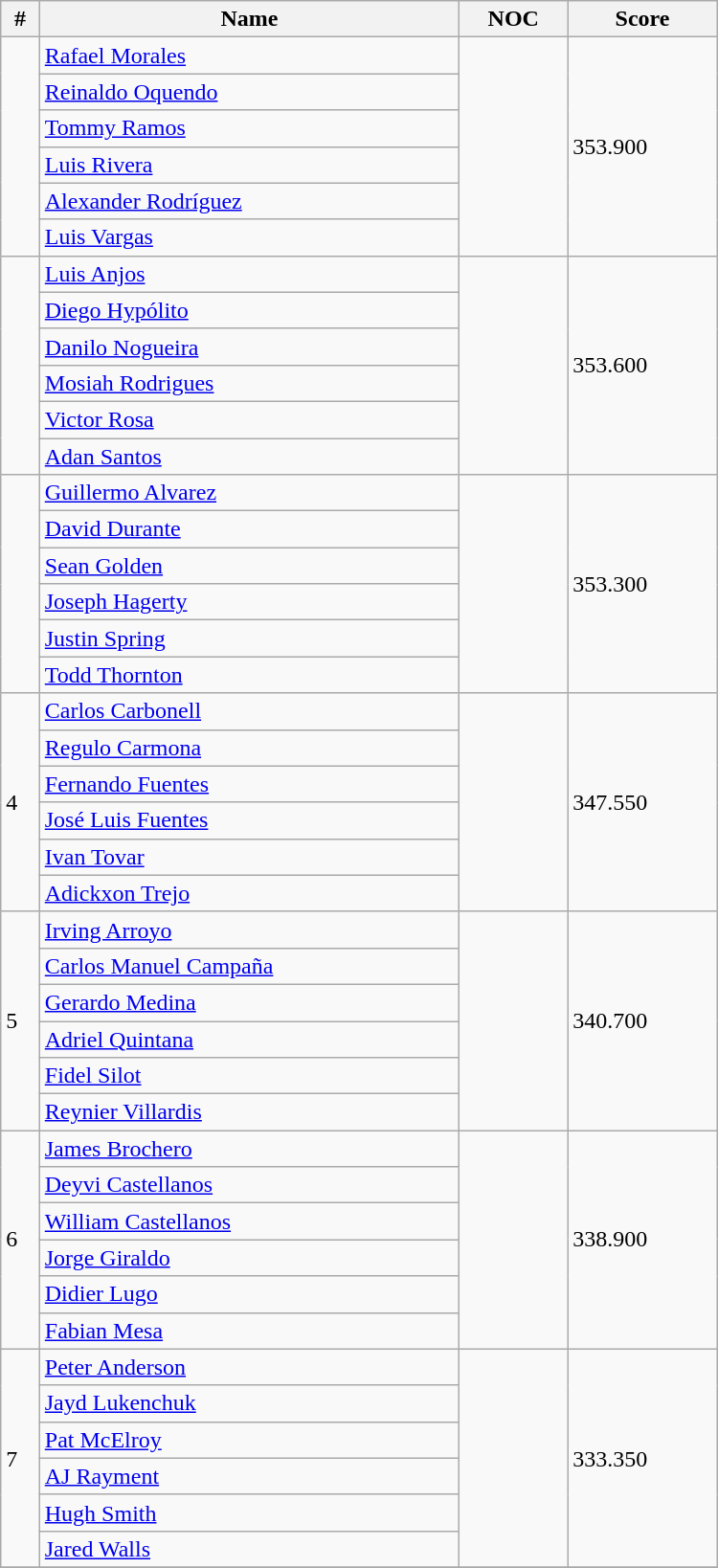<table class="wikitable" width=500>
<tr>
<th>#</th>
<th>Name</th>
<th>NOC</th>
<th>Score</th>
</tr>
<tr>
<td rowspan=6></td>
<td><a href='#'>Rafael Morales</a></td>
<td rowspan=6></td>
<td rowspan=6>353.900</td>
</tr>
<tr>
<td><a href='#'>Reinaldo Oquendo</a></td>
</tr>
<tr>
<td><a href='#'>Tommy Ramos</a></td>
</tr>
<tr>
<td><a href='#'>Luis Rivera</a></td>
</tr>
<tr>
<td><a href='#'>Alexander Rodríguez</a></td>
</tr>
<tr>
<td><a href='#'>Luis Vargas</a></td>
</tr>
<tr>
<td rowspan=6></td>
<td><a href='#'>Luis Anjos</a></td>
<td rowspan=6></td>
<td rowspan=6>353.600</td>
</tr>
<tr>
<td><a href='#'>Diego Hypólito</a></td>
</tr>
<tr>
<td><a href='#'>Danilo Nogueira</a></td>
</tr>
<tr>
<td><a href='#'>Mosiah Rodrigues</a></td>
</tr>
<tr>
<td><a href='#'>Victor Rosa</a></td>
</tr>
<tr>
<td><a href='#'>Adan Santos</a></td>
</tr>
<tr>
<td rowspan=6></td>
<td><a href='#'>Guillermo Alvarez</a></td>
<td rowspan=6></td>
<td rowspan=6>353.300</td>
</tr>
<tr>
<td><a href='#'>David Durante</a></td>
</tr>
<tr>
<td><a href='#'>Sean Golden</a></td>
</tr>
<tr>
<td><a href='#'>Joseph Hagerty</a></td>
</tr>
<tr>
<td><a href='#'>Justin Spring</a></td>
</tr>
<tr>
<td><a href='#'>Todd Thornton</a></td>
</tr>
<tr>
<td rowspan=6>4</td>
<td><a href='#'>Carlos Carbonell</a></td>
<td rowspan=6></td>
<td rowspan=6>347.550</td>
</tr>
<tr>
<td><a href='#'>Regulo Carmona</a></td>
</tr>
<tr>
<td><a href='#'>Fernando Fuentes</a></td>
</tr>
<tr>
<td><a href='#'>José Luis Fuentes</a></td>
</tr>
<tr>
<td><a href='#'>Ivan Tovar</a></td>
</tr>
<tr>
<td><a href='#'>Adickxon Trejo</a></td>
</tr>
<tr>
<td rowspan=6>5</td>
<td><a href='#'>Irving Arroyo</a></td>
<td rowspan=6></td>
<td rowspan=6>340.700</td>
</tr>
<tr>
<td><a href='#'>Carlos Manuel Campaña</a></td>
</tr>
<tr>
<td><a href='#'>Gerardo Medina</a></td>
</tr>
<tr>
<td><a href='#'>Adriel Quintana</a></td>
</tr>
<tr>
<td><a href='#'>Fidel Silot</a></td>
</tr>
<tr>
<td><a href='#'>Reynier Villardis</a></td>
</tr>
<tr>
<td rowspan=6>6</td>
<td><a href='#'>James Brochero</a></td>
<td rowspan=6></td>
<td rowspan=6>338.900</td>
</tr>
<tr>
<td><a href='#'>Deyvi Castellanos</a></td>
</tr>
<tr>
<td><a href='#'>William Castellanos</a></td>
</tr>
<tr>
<td><a href='#'>Jorge Giraldo</a></td>
</tr>
<tr>
<td><a href='#'>Didier Lugo</a></td>
</tr>
<tr>
<td><a href='#'>Fabian Mesa</a></td>
</tr>
<tr>
<td rowspan=6>7</td>
<td><a href='#'>Peter Anderson</a></td>
<td rowspan=6></td>
<td rowspan=6>333.350</td>
</tr>
<tr>
<td><a href='#'>Jayd Lukenchuk</a></td>
</tr>
<tr>
<td><a href='#'>Pat McElroy</a></td>
</tr>
<tr>
<td><a href='#'>AJ Rayment</a></td>
</tr>
<tr>
<td><a href='#'>Hugh Smith</a></td>
</tr>
<tr>
<td><a href='#'>Jared Walls</a></td>
</tr>
<tr>
</tr>
</table>
